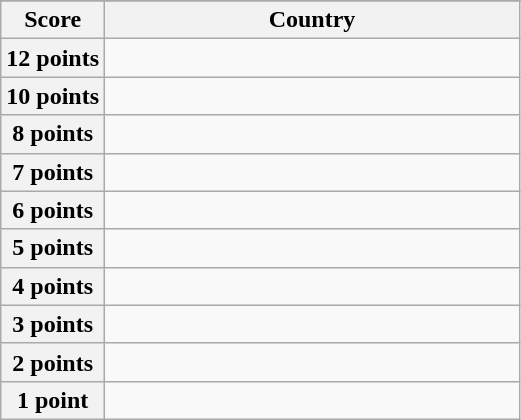<table class="wikitable">
<tr>
</tr>
<tr>
<th scope="col" width="20%">Score</th>
<th scope="col">Country</th>
</tr>
<tr>
<th scope="row">12 points</th>
<td></td>
</tr>
<tr>
<th scope="row">10 points</th>
<td></td>
</tr>
<tr>
<th scope="row">8 points</th>
<td></td>
</tr>
<tr>
<th scope="row">7 points</th>
<td></td>
</tr>
<tr>
<th scope="row">6 points</th>
<td></td>
</tr>
<tr>
<th scope="row">5 points</th>
<td></td>
</tr>
<tr>
<th scope="row">4 points</th>
<td></td>
</tr>
<tr>
<th scope="row">3 points</th>
<td></td>
</tr>
<tr>
<th scope="row">2 points</th>
<td></td>
</tr>
<tr>
<th scope="row">1 point</th>
<td></td>
</tr>
</table>
